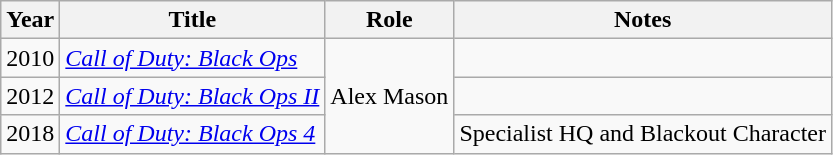<table class="wikitable sortable">
<tr>
<th>Year</th>
<th>Title</th>
<th>Role</th>
<th class="unsortable">Notes</th>
</tr>
<tr>
<td>2010</td>
<td><em><a href='#'>Call of Duty: Black Ops</a></em></td>
<td rowspan="3">Alex Mason</td>
<td></td>
</tr>
<tr>
<td>2012</td>
<td><em><a href='#'>Call of Duty: Black Ops II</a></em></td>
<td></td>
</tr>
<tr>
<td>2018</td>
<td><em><a href='#'>Call of Duty: Black Ops 4</a></em></td>
<td>Specialist HQ and Blackout Character</td>
</tr>
</table>
